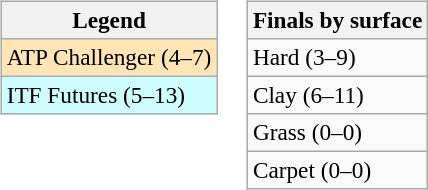<table>
<tr valign=top>
<td><br><table class=wikitable style=font-size:97%>
<tr>
<th>Legend</th>
</tr>
<tr bgcolor=moccasin>
<td>ATP Challenger (4–7)</td>
</tr>
<tr bgcolor=cffcff>
<td>ITF Futures (5–13)</td>
</tr>
</table>
</td>
<td><br><table class=wikitable style=font-size:97%>
<tr>
<th>Finals by surface</th>
</tr>
<tr>
<td>Hard (3–9)</td>
</tr>
<tr>
<td>Clay (6–11)</td>
</tr>
<tr>
<td>Grass (0–0)</td>
</tr>
<tr>
<td>Carpet (0–0)</td>
</tr>
</table>
</td>
</tr>
</table>
